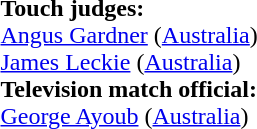<table width=100% style="font-size: 100%">
<tr>
<td><br><strong>Touch judges:</strong>
<br><a href='#'>Angus Gardner</a> (<a href='#'>Australia</a>)
<br><a href='#'>James Leckie</a> (<a href='#'>Australia</a>)
<br><strong>Television match official:</strong>
<br><a href='#'>George Ayoub</a> (<a href='#'>Australia</a>)</td>
</tr>
</table>
